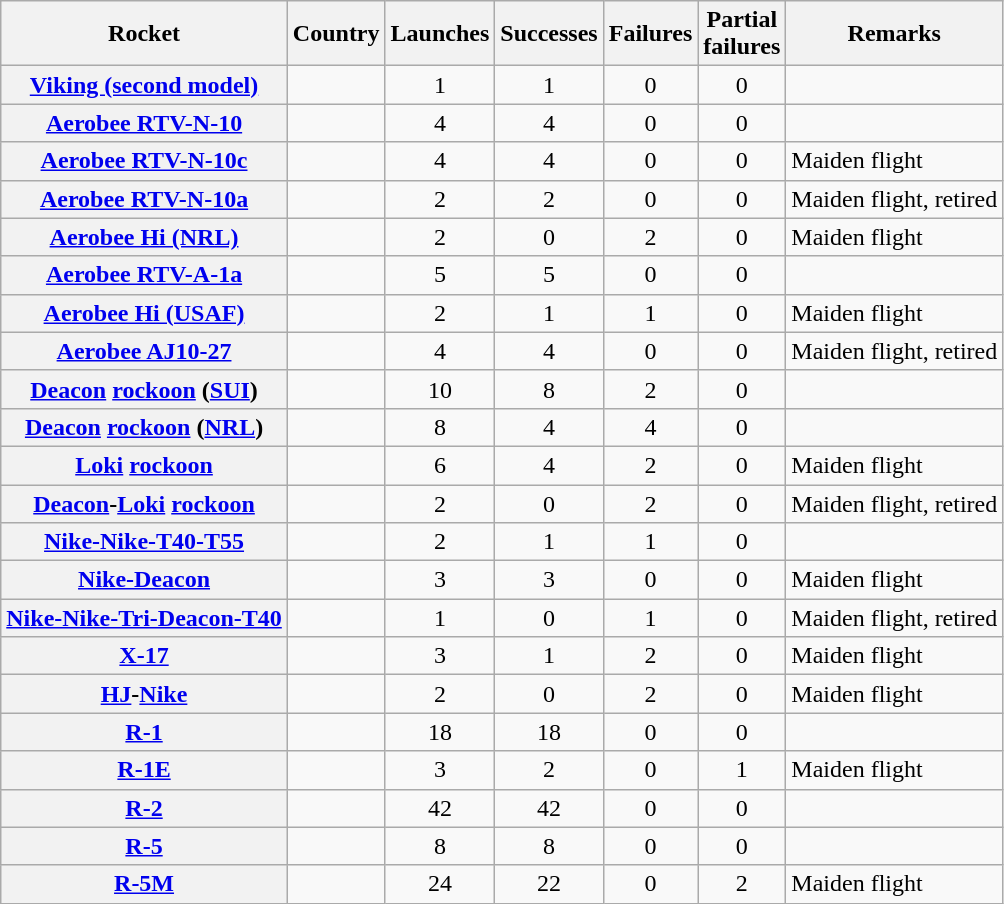<table class="wikitable sortable" style="text-align:center;">
<tr>
<th scope=col>Rocket</th>
<th scope=col>Country</th>
<th scope=col>Launches</th>
<th scope=col>Successes</th>
<th scope=col>Failures</th>
<th scope=col>Partial<br>failures</th>
<th scope=col>Remarks</th>
</tr>
<tr>
<th scope=row><a href='#'>Viking (second model)</a></th>
<td style="text-align:left;"></td>
<td>1</td>
<td>1</td>
<td>0</td>
<td>0</td>
<td></td>
</tr>
<tr>
<th scope=row><a href='#'>Aerobee RTV-N-10</a></th>
<td style="text-align:left;"></td>
<td>4</td>
<td>4</td>
<td>0</td>
<td>0</td>
<td></td>
</tr>
<tr>
<th scope=row><a href='#'>Aerobee RTV-N-10c</a></th>
<td style="text-align:left;"></td>
<td>4</td>
<td>4</td>
<td>0</td>
<td>0</td>
<td style="text-align:left;">Maiden flight</td>
</tr>
<tr>
<th scope=row><a href='#'>Aerobee RTV-N-10a</a></th>
<td style="text-align:left;"></td>
<td>2</td>
<td>2</td>
<td>0</td>
<td>0</td>
<td style="text-align:left;">Maiden flight, retired</td>
</tr>
<tr>
<th scope=row><a href='#'>Aerobee Hi (NRL)</a></th>
<td style="text-align:left;"></td>
<td>2</td>
<td>0</td>
<td>2</td>
<td>0</td>
<td style="text-align:left;">Maiden flight</td>
</tr>
<tr>
<th scope=row><a href='#'>Aerobee RTV-A-1a</a></th>
<td style="text-align:left;"></td>
<td>5</td>
<td>5</td>
<td>0</td>
<td>0</td>
<td></td>
</tr>
<tr>
<th scope=row><a href='#'>Aerobee Hi (USAF)</a></th>
<td style="text-align:left;"></td>
<td>2</td>
<td>1</td>
<td>1</td>
<td>0</td>
<td style="text-align:left;">Maiden flight</td>
</tr>
<tr>
<th scope=row><a href='#'>Aerobee AJ10-27</a></th>
<td style="text-align:left;"></td>
<td>4</td>
<td>4</td>
<td>0</td>
<td>0</td>
<td style="text-align:left;">Maiden flight, retired</td>
</tr>
<tr>
<th scope=row><a href='#'>Deacon</a> <a href='#'>rockoon</a> (<a href='#'>SUI</a>)</th>
<td style="text-align:left;"></td>
<td>10</td>
<td>8</td>
<td>2</td>
<td>0</td>
<td></td>
</tr>
<tr>
<th scope=row><a href='#'>Deacon</a> <a href='#'>rockoon</a> (<a href='#'>NRL</a>)</th>
<td style="text-align:left;"></td>
<td>8</td>
<td>4</td>
<td>4</td>
<td>0</td>
<td></td>
</tr>
<tr>
<th scope=row><a href='#'>Loki</a> <a href='#'>rockoon</a></th>
<td style="text-align:left;"></td>
<td>6</td>
<td>4</td>
<td>2</td>
<td>0</td>
<td style="text-align:left;">Maiden flight</td>
</tr>
<tr>
<th scope=row><a href='#'>Deacon</a>-<a href='#'>Loki</a> <a href='#'>rockoon</a></th>
<td style="text-align:left;"></td>
<td>2</td>
<td>0</td>
<td>2</td>
<td>0</td>
<td style="text-align:left;">Maiden flight, retired</td>
</tr>
<tr>
<th scope=row><a href='#'>Nike-Nike-T40-T55</a></th>
<td style="text-align:left;"></td>
<td>2</td>
<td>1</td>
<td>1</td>
<td>0</td>
<td></td>
</tr>
<tr>
<th scope=row><a href='#'>Nike-Deacon</a></th>
<td style="text-align:left;"></td>
<td>3</td>
<td>3</td>
<td>0</td>
<td>0</td>
<td style="text-align:left;">Maiden flight</td>
</tr>
<tr>
<th scope=row><a href='#'>Nike-Nike-Tri-Deacon-T40</a></th>
<td style="text-align:left;"></td>
<td>1</td>
<td>0</td>
<td>1</td>
<td>0</td>
<td style="text-align:left;">Maiden flight, retired</td>
</tr>
<tr>
<th scope=row><a href='#'>X-17</a></th>
<td style="text-align:left;"></td>
<td>3</td>
<td>1</td>
<td>2</td>
<td>0</td>
<td style="text-align:left;">Maiden flight</td>
</tr>
<tr>
<th scope=row><a href='#'>HJ</a>-<a href='#'>Nike</a></th>
<td style="text-align:left;"></td>
<td>2</td>
<td>0</td>
<td>2</td>
<td>0</td>
<td style="text-align:left;">Maiden flight</td>
</tr>
<tr>
<th scope=row><a href='#'>R-1</a></th>
<td style="text-align:left;"></td>
<td>18</td>
<td>18</td>
<td>0</td>
<td>0</td>
<td></td>
</tr>
<tr>
<th scope=row><a href='#'>R-1E</a></th>
<td style="text-align:left;"></td>
<td>3</td>
<td>2</td>
<td>0</td>
<td>1</td>
<td style="text-align:left;">Maiden flight</td>
</tr>
<tr>
<th scope=row><a href='#'>R-2</a></th>
<td style="text-align:left;"></td>
<td>42</td>
<td>42</td>
<td>0</td>
<td>0</td>
<td></td>
</tr>
<tr>
<th scope=row><a href='#'>R-5</a></th>
<td style="text-align:left;"></td>
<td>8</td>
<td>8</td>
<td>0</td>
<td>0</td>
<td></td>
</tr>
<tr>
<th scope=row><a href='#'>R-5M</a></th>
<td style="text-align:left;"></td>
<td>24</td>
<td>22</td>
<td>0</td>
<td>2</td>
<td style="text-align:left;">Maiden flight</td>
</tr>
</table>
